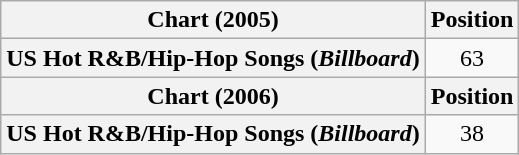<table class="wikitable plainrowheaders" style="text-align:center">
<tr>
<th scope="col">Chart (2005)</th>
<th scope="col">Position</th>
</tr>
<tr>
<th scope="row">US Hot R&B/Hip-Hop Songs (<em>Billboard</em>)</th>
<td>63</td>
</tr>
<tr>
<th scope="col">Chart (2006)</th>
<th scope="col">Position</th>
</tr>
<tr>
<th scope="row">US Hot R&B/Hip-Hop Songs (<em>Billboard</em>)</th>
<td>38</td>
</tr>
</table>
